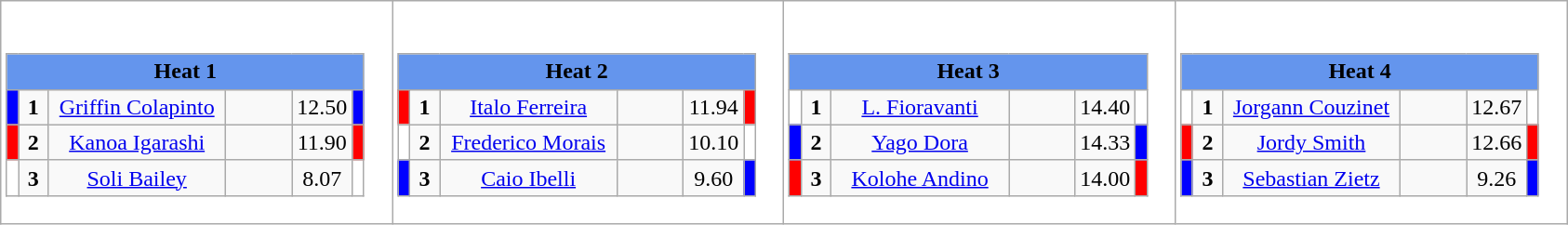<table class="wikitable" style="background:#fff;">
<tr>
<td><div><br><table class="wikitable">
<tr>
<td colspan="6"  style="text-align:center; background:#6495ed;"><strong>Heat 1</strong></td>
</tr>
<tr>
<td style="width:01px; background: #00f;"></td>
<td style="width:14px; text-align:center;"><strong>1</strong></td>
<td style="width:120px; text-align:center;"><a href='#'>Griffin Colapinto</a></td>
<td style="width:40px; text-align:center;"></td>
<td style="width:20px; text-align:center;">12.50</td>
<td style="width:01px; background: #00f;"></td>
</tr>
<tr>
<td style="width:01px; background: #f00;"></td>
<td style="width:14px; text-align:center;"><strong>2</strong></td>
<td style="width:120px; text-align:center;"><a href='#'>Kanoa Igarashi</a></td>
<td style="width:40px; text-align:center;"></td>
<td style="width:20px; text-align:center;">11.90</td>
<td style="width:01px; background: #f00;"></td>
</tr>
<tr>
<td style="width:01px; background: #fff;"></td>
<td style="width:14px; text-align:center;"><strong>3</strong></td>
<td style="width:120px; text-align:center;"><a href='#'>Soli Bailey</a></td>
<td style="width:40px; text-align:center;"></td>
<td style="width:20px; text-align:center;">8.07</td>
<td style="width:01px; background: #fff;"></td>
</tr>
</table>
</div></td>
<td><div><br><table class="wikitable">
<tr>
<td colspan="6"  style="text-align:center; background:#6495ed;"><strong>Heat 2</strong></td>
</tr>
<tr>
<td style="width:01px; background: #f00;"></td>
<td style="width:14px; text-align:center;"><strong>1</strong></td>
<td style="width:120px; text-align:center;"><a href='#'>Italo Ferreira</a></td>
<td style="width:40px; text-align:center;"></td>
<td style="width:20px; text-align:center;">11.94</td>
<td style="width:01px; background: #f00;"></td>
</tr>
<tr>
<td style="width:01px; background: #fff;"></td>
<td style="width:14px; text-align:center;"><strong>2</strong></td>
<td style="width:120px; text-align:center;"><a href='#'>Frederico Morais</a></td>
<td style="width:40px; text-align:center;"></td>
<td style="width:20px; text-align:center;">10.10</td>
<td style="width:01px; background: #fff;"></td>
</tr>
<tr>
<td style="width:01px; background: #00f;"></td>
<td style="width:14px; text-align:center;"><strong>3</strong></td>
<td style="width:120px; text-align:center;"><a href='#'>Caio Ibelli</a></td>
<td style="width:40px; text-align:center;"></td>
<td style="width:20px; text-align:center;">9.60</td>
<td style="width:01px; background: #00f;"></td>
</tr>
</table>
</div></td>
<td><div><br><table class="wikitable">
<tr>
<td colspan="6"  style="text-align:center; background:#6495ed;"><strong>Heat 3</strong></td>
</tr>
<tr>
<td style="width:01px; background: #fff;"></td>
<td style="width:14px; text-align:center;"><strong>1</strong></td>
<td style="width:120px; text-align:center;"><a href='#'>L. Fioravanti</a></td>
<td style="width:40px; text-align:center;"></td>
<td style="width:20px; text-align:center;">14.40</td>
<td style="width:01px; background: #fff;"></td>
</tr>
<tr>
<td style="width:01px; background: #00f;"></td>
<td style="width:14px; text-align:center;"><strong>2</strong></td>
<td style="width:120px; text-align:center;"><a href='#'>Yago Dora</a></td>
<td style="width:40px; text-align:center;"></td>
<td style="width:20px; text-align:center;">14.33</td>
<td style="width:01px; background: #00f;"></td>
</tr>
<tr>
<td style="width:01px; background: #f00;"></td>
<td style="width:14px; text-align:center;"><strong>3</strong></td>
<td style="width:120px; text-align:center;"><a href='#'>Kolohe Andino</a></td>
<td style="width:40px; text-align:center;"></td>
<td style="width:20px; text-align:center;">14.00</td>
<td style="width:01px; background: #f00;"></td>
</tr>
</table>
</div></td>
<td><div><br><table class="wikitable">
<tr>
<td colspan="6"  style="text-align:center; background:#6495ed;"><strong>Heat 4</strong></td>
</tr>
<tr>
<td style="width:01px; background: #fff;"></td>
<td style="width:14px; text-align:center;"><strong>1</strong></td>
<td style="width:120px; text-align:center;"><a href='#'>Jorgann Couzinet</a></td>
<td style="width:40px; text-align:center;"></td>
<td style="width:20px; text-align:center;">12.67</td>
<td style="width:01px; background: #fff;"></td>
</tr>
<tr>
<td style="width:01px; background: #f00;"></td>
<td style="width:14px; text-align:center;"><strong>2</strong></td>
<td style="width:120px; text-align:center;"><a href='#'>Jordy Smith</a></td>
<td style="width:40px; text-align:center;"></td>
<td style="width:20px; text-align:center;">12.66</td>
<td style="width:01px; background: #f00;"></td>
</tr>
<tr>
<td style="width:01px; background: #00f;"></td>
<td style="width:14px; text-align:center;"><strong>3</strong></td>
<td style="width:120px; text-align:center;"><a href='#'>Sebastian Zietz</a></td>
<td style="width:40px; text-align:center;"></td>
<td style="width:20px; text-align:center;">9.26</td>
<td style="width:01px; background: #00f;"></td>
</tr>
</table>
</div></td>
</tr>
</table>
